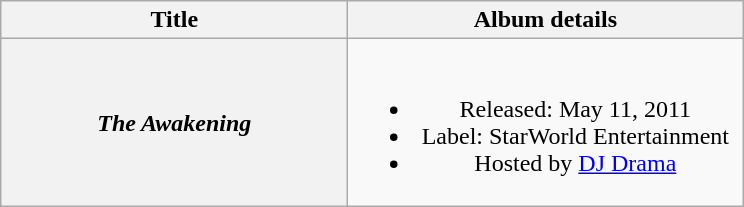<table class="wikitable plainrowheaders" style="text-align:center;">
<tr>
<th scope="col" style="width:14em;">Title</th>
<th scope="col" style="width:16em;">Album details</th>
</tr>
<tr>
<th scope="row"><em>The Awakening</em></th>
<td><br><ul><li>Released: May 11, 2011</li><li>Label: StarWorld Entertainment</li><li>Hosted by <a href='#'>DJ Drama</a></li></ul></td>
</tr>
</table>
